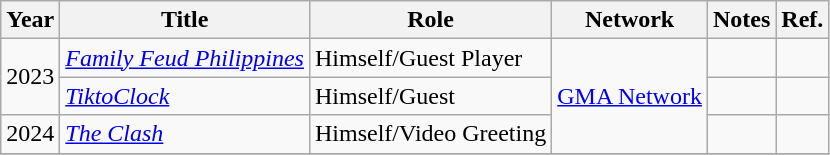<table class="wikitable">
<tr>
<th>Year</th>
<th>Title</th>
<th>Role</th>
<th>Network</th>
<th>Notes</th>
<th>Ref.</th>
</tr>
<tr>
<td rowspan="2">2023</td>
<td><em><a href='#'>Family Feud Philippines</a></em></td>
<td>Himself/Guest Player</td>
<td rowspan="3"><a href='#'>GMA Network</a></td>
<td></td>
<td></td>
</tr>
<tr>
<td><em><a href='#'>TiktoClock</a></em></td>
<td>Himself/Guest</td>
<td></td>
<td></td>
</tr>
<tr>
<td>2024</td>
<td><a href='#'><em>The Clash</em></a></td>
<td>Himself/Video Greeting</td>
<td></td>
<td></td>
</tr>
<tr>
</tr>
</table>
